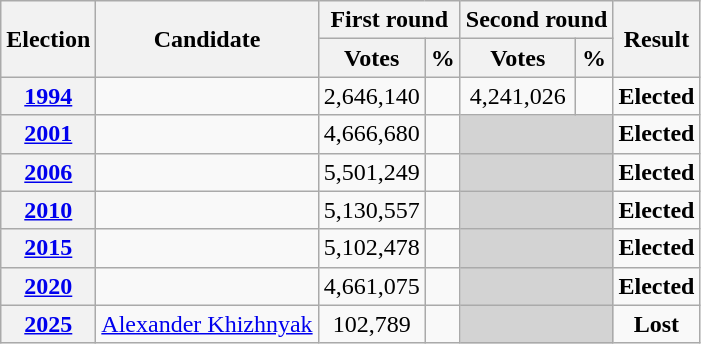<table class=wikitable style=text-align:center>
<tr>
<th rowspan="2"><strong>Election</strong></th>
<th rowspan="2">Candidate</th>
<th colspan="2" scope="col">First round</th>
<th colspan="2">Second round</th>
<th rowspan="2">Result</th>
</tr>
<tr>
<th><strong>Votes</strong></th>
<th><strong>%</strong></th>
<th><strong>Votes</strong></th>
<th><strong>%</strong></th>
</tr>
<tr>
<th><a href='#'>1994</a></th>
<td></td>
<td>2,646,140</td>
<td></td>
<td>4,241,026</td>
<td></td>
<td><strong>Elected</strong> </td>
</tr>
<tr>
<th><a href='#'>2001</a></th>
<td></td>
<td>4,666,680</td>
<td></td>
<td bgcolor=lightgrey colspan=2></td>
<td><strong>Elected</strong> </td>
</tr>
<tr>
<th><a href='#'>2006</a></th>
<td></td>
<td>5,501,249</td>
<td></td>
<td bgcolor=lightgrey colspan=2></td>
<td><strong>Elected</strong> </td>
</tr>
<tr>
<th><a href='#'>2010</a></th>
<td></td>
<td>5,130,557</td>
<td></td>
<td bgcolor=lightgrey colspan=2></td>
<td><strong>Elected</strong> </td>
</tr>
<tr>
<th><a href='#'>2015</a></th>
<td></td>
<td>5,102,478</td>
<td></td>
<td bgcolor=lightgrey colspan=2></td>
<td><strong>Elected</strong> </td>
</tr>
<tr>
<th><a href='#'>2020</a></th>
<td></td>
<td>4,661,075</td>
<td></td>
<td bgcolor=lightgrey colspan=2></td>
<td><strong>Elected</strong> </td>
</tr>
<tr>
<th><a href='#'>2025</a></th>
<td><a href='#'>Alexander Khizhnyak</a></td>
<td>102,789</td>
<td></td>
<td bgcolor=lightgrey colspan=2></td>
<td><strong>Lost</strong> </td>
</tr>
</table>
